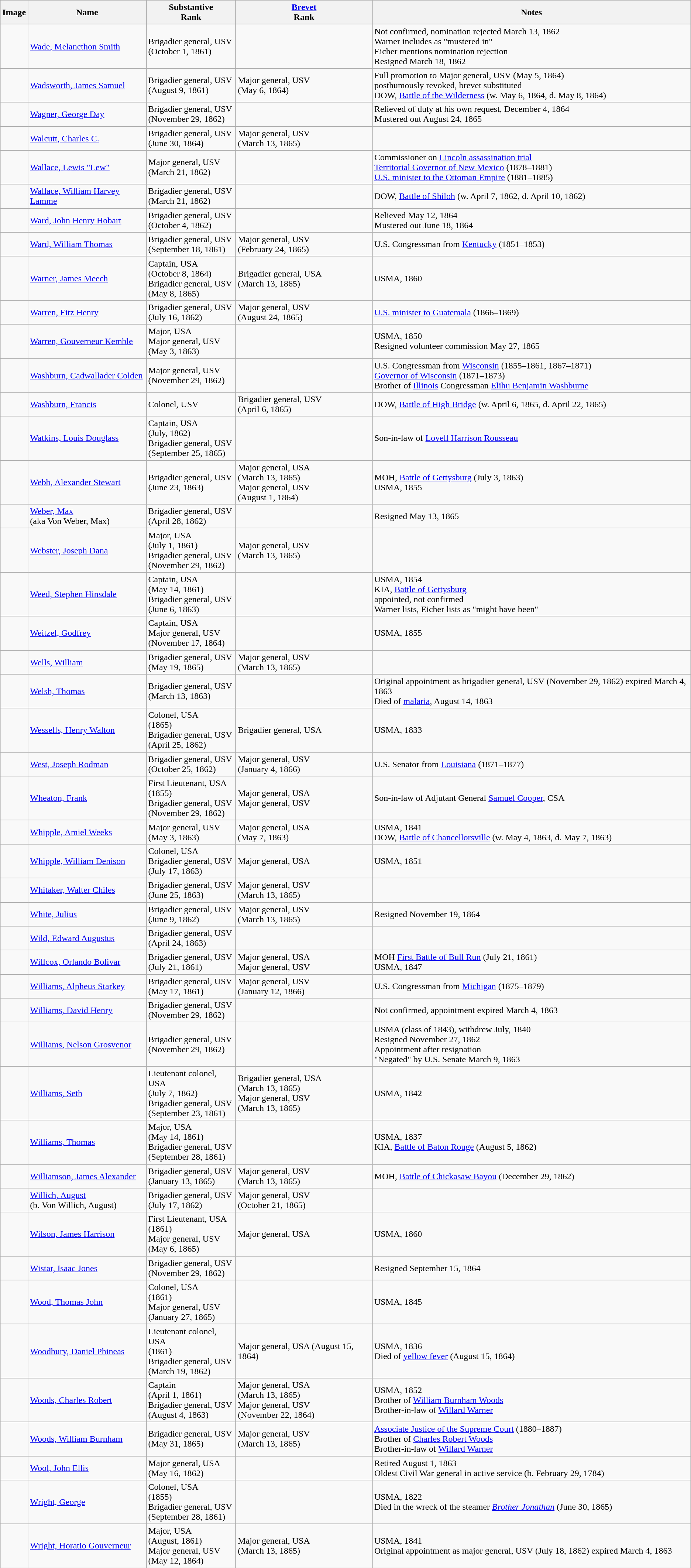<table class="wikitable sortable">
<tr>
<th class="unsortable">Image</th>
<th>Name</th>
<th>Substantive<br>Rank</th>
<th><a href='#'>Brevet</a><br>Rank</th>
<th class="unsortable">Notes</th>
</tr>
<tr>
<td></td>
<td><a href='#'>Wade, Melancthon Smith</a></td>
<td>Brigadier general, USV<br>(October 1, 1861)</td>
<td></td>
<td>Not confirmed, nomination rejected March 13, 1862<br>Warner includes as "mustered in"<br>Eicher mentions nomination rejection<br>Resigned March 18, 1862</td>
</tr>
<tr>
<td></td>
<td><a href='#'>Wadsworth, James Samuel</a></td>
<td>Brigadier general, USV<br>(August 9, 1861)</td>
<td>Major general, USV<br>(May 6, 1864)</td>
<td>Full promotion to Major general, USV (May 5, 1864)<br>posthumously revoked, brevet substituted<br>DOW, <a href='#'>Battle of the Wilderness</a> (w. May 6, 1864, d. May 8, 1864)</td>
</tr>
<tr>
<td></td>
<td><a href='#'>Wagner, George Day</a></td>
<td>Brigadier general, USV<br>(November 29, 1862)</td>
<td></td>
<td>Relieved of duty at his own request, December 4, 1864<br>Mustered out August 24, 1865</td>
</tr>
<tr>
<td></td>
<td><a href='#'>Walcutt, Charles C.</a></td>
<td>Brigadier general, USV<br>(June 30, 1864)</td>
<td>Major general, USV<br>(March 13, 1865)</td>
<td></td>
</tr>
<tr>
<td></td>
<td><a href='#'>Wallace, Lewis "Lew"</a></td>
<td>Major general, USV<br>(March 21, 1862)</td>
<td></td>
<td>Commissioner on <a href='#'>Lincoln assassination trial</a><br><a href='#'>Territorial Governor of New Mexico</a> (1878–1881)<br><a href='#'>U.S. minister to the Ottoman Empire</a> (1881–1885)</td>
</tr>
<tr>
<td></td>
<td><a href='#'>Wallace, William Harvey Lamme</a></td>
<td>Brigadier general, USV<br>(March 21, 1862)</td>
<td></td>
<td>DOW, <a href='#'>Battle of Shiloh</a> (w. April 7, 1862, d. April 10, 1862)</td>
</tr>
<tr>
<td></td>
<td><a href='#'>Ward, John Henry Hobart</a></td>
<td>Brigadier general, USV<br>(October 4, 1862)</td>
<td></td>
<td>Relieved May 12, 1864<br>Mustered out June 18, 1864</td>
</tr>
<tr>
<td></td>
<td><a href='#'>Ward, William Thomas</a></td>
<td>Brigadier general, USV<br>(September 18, 1861)</td>
<td>Major general, USV<br>(February 24, 1865)</td>
<td>U.S. Congressman from <a href='#'>Kentucky</a> (1851–1853)</td>
</tr>
<tr>
<td></td>
<td><a href='#'>Warner, James Meech</a></td>
<td>Captain, USA<br>(October 8, 1864)<br>Brigadier general, USV<br>(May 8, 1865)</td>
<td>Brigadier general, USA<br>(March 13, 1865)</td>
<td>USMA, 1860</td>
</tr>
<tr>
<td></td>
<td><a href='#'>Warren, Fitz Henry</a></td>
<td>Brigadier general, USV<br>(July 16, 1862)</td>
<td>Major general, USV<br>(August 24, 1865)</td>
<td><a href='#'>U.S. minister to Guatemala</a> (1866–1869)</td>
</tr>
<tr>
<td></td>
<td><a href='#'>Warren, Gouverneur Kemble</a></td>
<td>Major, USA<br>Major general, USV<br>(May 3, 1863)</td>
<td></td>
<td>USMA, 1850<br>Resigned volunteer commission May 27, 1865</td>
</tr>
<tr>
<td></td>
<td><a href='#'>Washburn, Cadwallader Colden</a></td>
<td>Major general, USV<br>(November 29, 1862)</td>
<td></td>
<td>U.S. Congressman from <a href='#'>Wisconsin</a> (1855–1861, 1867–1871)<br><a href='#'>Governor of Wisconsin</a> (1871–1873)<br>Brother of <a href='#'>Illinois</a> Congressman <a href='#'>Elihu Benjamin Washburne</a></td>
</tr>
<tr>
<td></td>
<td><a href='#'>Washburn, Francis</a></td>
<td>Colonel, USV</td>
<td>Brigadier general, USV<br>(April 6, 1865)</td>
<td>DOW, <a href='#'>Battle of High Bridge</a> (w. April 6, 1865, d. April 22, 1865)</td>
</tr>
<tr>
<td></td>
<td><a href='#'>Watkins, Louis Douglass</a></td>
<td>Captain, USA<br>(July, 1862)<br>Brigadier general, USV<br>(September 25, 1865)</td>
<td></td>
<td>Son-in-law of <a href='#'>Lovell Harrison Rousseau</a></td>
</tr>
<tr>
<td></td>
<td><a href='#'>Webb, Alexander Stewart</a></td>
<td>Brigadier general, USV<br>(June 23, 1863)</td>
<td>Major general, USA<br>(March 13, 1865)<br>Major general, USV<br>(August 1, 1864)</td>
<td>MOH, <a href='#'>Battle of Gettysburg</a> (July 3, 1863)<br>USMA, 1855</td>
</tr>
<tr>
<td></td>
<td><a href='#'>Weber, Max</a><br>(aka Von Weber, Max)</td>
<td>Brigadier general, USV<br>(April 28, 1862)</td>
<td></td>
<td>Resigned May 13, 1865</td>
</tr>
<tr>
<td></td>
<td><a href='#'>Webster, Joseph Dana</a></td>
<td>Major, USA<br>(July 1, 1861)<br>Brigadier general, USV<br>(November 29, 1862)</td>
<td>Major general, USV<br>(March 13, 1865)</td>
<td></td>
</tr>
<tr>
<td></td>
<td><a href='#'>Weed, Stephen Hinsdale</a></td>
<td>Captain, USA<br>(May 14, 1861)<br>Brigadier general, USV<br>(June 6, 1863)</td>
<td></td>
<td>USMA, 1854<br>KIA, <a href='#'>Battle of Gettysburg</a><br>appointed, not confirmed<br>Warner lists, Eicher lists as "might have been"</td>
</tr>
<tr>
<td></td>
<td><a href='#'>Weitzel, Godfrey</a></td>
<td>Captain, USA<br>Major general, USV<br>(November 17, 1864)</td>
<td></td>
<td>USMA, 1855</td>
</tr>
<tr>
<td></td>
<td><a href='#'>Wells, William</a></td>
<td>Brigadier general, USV<br>(May 19, 1865)</td>
<td>Major general, USV<br>(March 13, 1865)</td>
<td></td>
</tr>
<tr>
<td></td>
<td><a href='#'>Welsh, Thomas</a></td>
<td>Brigadier general, USV<br>(March 13, 1863)</td>
<td></td>
<td>Original appointment as brigadier general, USV (November 29, 1862) expired March 4, 1863<br>Died of <a href='#'>malaria</a>, August 14, 1863</td>
</tr>
<tr>
<td></td>
<td><a href='#'>Wessells, Henry Walton</a></td>
<td>Colonel, USA<br>(1865)<br>Brigadier general, USV<br>(April 25, 1862)</td>
<td>Brigadier general, USA</td>
<td>USMA, 1833</td>
</tr>
<tr>
<td></td>
<td><a href='#'>West, Joseph Rodman</a></td>
<td>Brigadier general, USV<br>(October 25, 1862)</td>
<td>Major general, USV<br>(January 4, 1866)</td>
<td>U.S. Senator from <a href='#'>Louisiana</a> (1871–1877)</td>
</tr>
<tr>
<td></td>
<td><a href='#'>Wheaton, Frank</a></td>
<td>First Lieutenant, USA<br>(1855)<br>Brigadier general, USV<br>(November 29, 1862)</td>
<td>Major general, USA<br>Major general, USV</td>
<td>Son-in-law of Adjutant General <a href='#'>Samuel Cooper</a>, CSA</td>
</tr>
<tr>
<td></td>
<td><a href='#'>Whipple, Amiel Weeks</a></td>
<td>Major general, USV<br>(May 3, 1863)</td>
<td>Major general, USA<br>(May 7, 1863)</td>
<td>USMA, 1841<br>DOW, <a href='#'>Battle of Chancellorsville</a> (w. May 4, 1863, d. May 7, 1863)</td>
</tr>
<tr>
<td></td>
<td><a href='#'>Whipple, William Denison</a></td>
<td>Colonel, USA<br>Brigadier general, USV<br>(July 17, 1863)</td>
<td>Major general, USA</td>
<td>USMA, 1851</td>
</tr>
<tr>
<td></td>
<td><a href='#'>Whitaker, Walter Chiles</a></td>
<td>Brigadier general, USV<br>(June 25, 1863)</td>
<td>Major general, USV<br>(March 13, 1865)</td>
<td></td>
</tr>
<tr>
<td></td>
<td><a href='#'>White, Julius</a></td>
<td>Brigadier general, USV<br>(June 9, 1862)</td>
<td>Major general, USV<br>(March 13, 1865)</td>
<td>Resigned November 19, 1864</td>
</tr>
<tr>
<td></td>
<td><a href='#'>Wild, Edward Augustus</a></td>
<td>Brigadier general, USV<br>(April 24, 1863)</td>
<td></td>
<td></td>
</tr>
<tr>
<td></td>
<td><a href='#'>Willcox, Orlando Bolivar</a></td>
<td>Brigadier general, USV<br>(July 21, 1861)</td>
<td>Major general, USA<br>Major general, USV</td>
<td>MOH <a href='#'>First Battle of Bull Run</a> (July 21, 1861)<br>USMA, 1847</td>
</tr>
<tr>
<td></td>
<td><a href='#'>Williams, Alpheus Starkey</a></td>
<td>Brigadier general, USV<br>(May 17, 1861)</td>
<td>Major general, USV<br>(January 12, 1866)</td>
<td>U.S. Congressman from <a href='#'>Michigan</a> (1875–1879)</td>
</tr>
<tr>
<td></td>
<td><a href='#'>Williams, David Henry</a></td>
<td>Brigadier general, USV<br>(November 29, 1862)</td>
<td></td>
<td>Not confirmed, appointment expired March 4, 1863</td>
</tr>
<tr>
<td></td>
<td><a href='#'>Williams, Nelson Grosvenor</a></td>
<td>Brigadier general, USV<br>(November 29, 1862)</td>
<td></td>
<td>USMA (class of 1843), withdrew July, 1840<br>Resigned November 27, 1862<br>Appointment after resignation<br>"Negated" by U.S. Senate March 9, 1863</td>
</tr>
<tr>
<td></td>
<td><a href='#'>Williams, Seth</a></td>
<td>Lieutenant colonel, USA<br>(July 7, 1862)<br>Brigadier general, USV<br>(September 23, 1861)</td>
<td>Brigadier general, USA<br>(March 13, 1865)<br>Major general, USV<br>(March 13, 1865)</td>
<td>USMA, 1842</td>
</tr>
<tr>
<td></td>
<td><a href='#'>Williams, Thomas</a></td>
<td>Major, USA<br>(May 14, 1861)<br>Brigadier general, USV<br>(September 28, 1861)</td>
<td></td>
<td>USMA, 1837<br>KIA, <a href='#'>Battle of Baton Rouge</a> (August 5, 1862)</td>
</tr>
<tr>
<td></td>
<td><a href='#'>Williamson, James Alexander</a></td>
<td>Brigadier general, USV<br>(January 13, 1865)</td>
<td>Major general, USV<br>(March 13, 1865)</td>
<td>MOH, <a href='#'>Battle of Chickasaw Bayou</a> (December 29, 1862)</td>
</tr>
<tr>
<td></td>
<td><a href='#'>Willich, August</a><br>(b. Von Willich, August)</td>
<td>Brigadier general, USV<br>(July 17, 1862)</td>
<td>Major general, USV<br>(October 21, 1865)</td>
<td></td>
</tr>
<tr>
<td></td>
<td><a href='#'>Wilson, James Harrison</a></td>
<td>First Lieutenant, USA<br>(1861)<br>Major general, USV<br>(May 6, 1865)</td>
<td>Major general, USA</td>
<td>USMA, 1860</td>
</tr>
<tr>
<td></td>
<td><a href='#'>Wistar, Isaac Jones</a></td>
<td>Brigadier general, USV<br>(November 29, 1862)</td>
<td></td>
<td>Resigned September 15, 1864</td>
</tr>
<tr>
<td></td>
<td><a href='#'>Wood, Thomas John</a></td>
<td>Colonel, USA<br>(1861)<br>Major general, USV<br>(January 27, 1865)</td>
<td></td>
<td>USMA, 1845</td>
</tr>
<tr>
<td></td>
<td><a href='#'>Woodbury, Daniel Phineas</a></td>
<td>Lieutenant colonel, USA<br>(1861)<br>Brigadier general, USV<br>(March 19, 1862)</td>
<td>Major general, USA (August 15, 1864)</td>
<td>USMA, 1836<br>Died of <a href='#'>yellow fever</a> (August 15, 1864)</td>
</tr>
<tr>
<td></td>
<td><a href='#'>Woods, Charles Robert</a></td>
<td>Captain<br>(April 1, 1861)<br>Brigadier general, USV<br>(August 4, 1863)</td>
<td>Major general, USA<br>(March 13, 1865)<br>Major general, USV<br>(November 22, 1864)</td>
<td>USMA, 1852<br>Brother of <a href='#'>William Burnham Woods</a><br>Brother-in-law of <a href='#'>Willard Warner</a></td>
</tr>
<tr>
<td></td>
<td><a href='#'>Woods, William Burnham</a></td>
<td>Brigadier general, USV<br>(May 31, 1865)</td>
<td>Major general, USV<br>(March 13, 1865)</td>
<td><a href='#'>Associate Justice of the Supreme Court</a> (1880–1887)<br>Brother of <a href='#'>Charles Robert Woods</a><br>Brother-in-law of <a href='#'>Willard Warner</a></td>
</tr>
<tr>
<td></td>
<td><a href='#'>Wool, John Ellis</a></td>
<td>Major general, USA<br>(May 16, 1862)</td>
<td></td>
<td>Retired August 1, 1863<br>Oldest Civil War general in active service (b. February 29, 1784)</td>
</tr>
<tr>
<td></td>
<td><a href='#'>Wright, George</a></td>
<td>Colonel, USA<br>(1855)<br>Brigadier general, USV<br>(September 28, 1861)</td>
<td></td>
<td>USMA, 1822<br>Died in the wreck of the steamer <a href='#'><em>Brother Jonathan</em></a> (June 30, 1865)</td>
</tr>
<tr>
<td></td>
<td><a href='#'>Wright, Horatio Gouverneur</a></td>
<td>Major, USA<br>(August, 1861)<br>Major general, USV<br>(May 12, 1864)</td>
<td>Major general, USA<br>(March 13, 1865)</td>
<td>USMA, 1841<br>Original appointment as major general, USV (July 18, 1862) expired March 4, 1863</td>
</tr>
</table>
